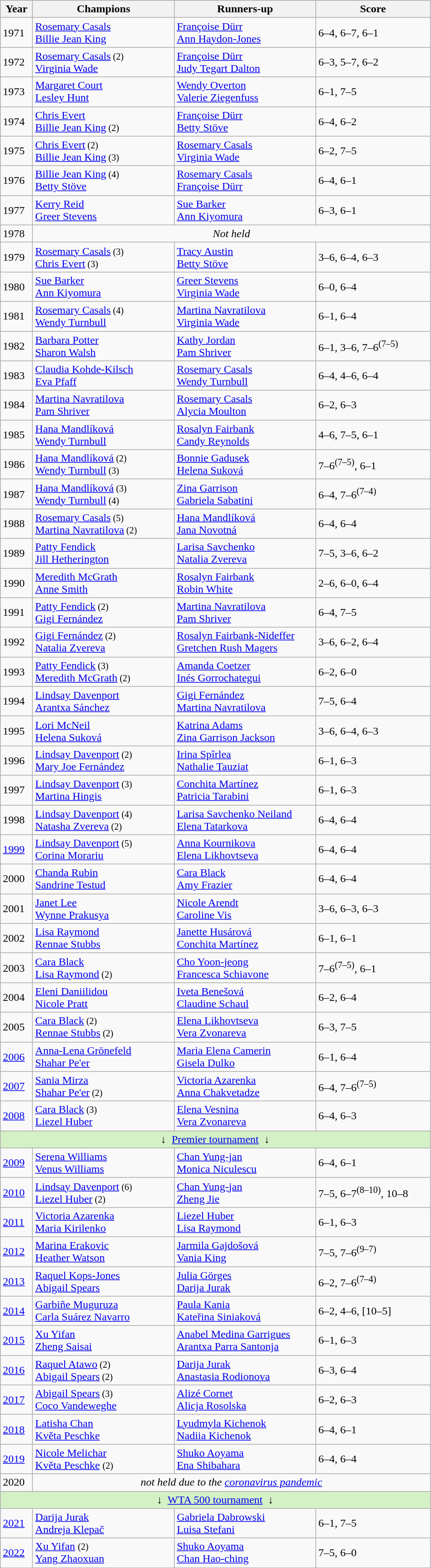<table class="wikitable">
<tr>
<th style="width:40px">Year</th>
<th style="width:200px">Champions</th>
<th style="width:200px">Runners-up</th>
<th style="width:160px" class="unsortable">Score</th>
</tr>
<tr>
<td>1971</td>
<td> <a href='#'>Rosemary Casals</a><br>  <a href='#'>Billie Jean King</a></td>
<td> <a href='#'>Françoise Dürr</a><br>  <a href='#'>Ann Haydon-Jones</a></td>
<td>6–4, 6–7, 6–1</td>
</tr>
<tr>
<td>1972</td>
<td> <a href='#'>Rosemary Casals</a><small> (2) </small><br>  <a href='#'>Virginia Wade</a></td>
<td> <a href='#'>Françoise Dürr</a><br>  <a href='#'>Judy Tegart Dalton</a></td>
<td>6–3, 5–7, 6–2</td>
</tr>
<tr>
<td>1973</td>
<td> <a href='#'>Margaret Court</a><br>  <a href='#'>Lesley Hunt</a></td>
<td> <a href='#'>Wendy Overton</a><br>  <a href='#'>Valerie Ziegenfuss</a></td>
<td>6–1, 7–5</td>
</tr>
<tr>
<td>1974</td>
<td> <a href='#'>Chris Evert</a><br>  <a href='#'>Billie Jean King</a><small> (2) </small></td>
<td> <a href='#'>Françoise Dürr</a><br>  <a href='#'>Betty Stöve</a></td>
<td>6–4, 6–2</td>
</tr>
<tr>
<td>1975</td>
<td> <a href='#'>Chris Evert</a><small> (2) </small><br>  <a href='#'>Billie Jean King</a><small> (3) </small></td>
<td> <a href='#'>Rosemary Casals</a><br>  <a href='#'>Virginia Wade</a></td>
<td>6–2, 7–5</td>
</tr>
<tr>
<td>1976</td>
<td> <a href='#'>Billie Jean King</a><small> (4) </small><br>  <a href='#'>Betty Stöve</a></td>
<td> <a href='#'>Rosemary Casals</a><br>  <a href='#'>Françoise Dürr</a></td>
<td>6–4, 6–1</td>
</tr>
<tr>
<td>1977</td>
<td> <a href='#'>Kerry Reid</a><br>  <a href='#'>Greer Stevens</a></td>
<td> <a href='#'>Sue Barker</a><br>  <a href='#'>Ann Kiyomura</a></td>
<td>6–3, 6–1</td>
</tr>
<tr>
<td>1978</td>
<td colspan="3" align="center"><em>Not held</em></td>
</tr>
<tr>
<td>1979</td>
<td> <a href='#'>Rosemary Casals</a><small> (3) </small><br>  <a href='#'>Chris Evert</a><small> (3) </small></td>
<td> <a href='#'>Tracy Austin</a><br>  <a href='#'>Betty Stöve</a></td>
<td>3–6, 6–4, 6–3</td>
</tr>
<tr>
<td>1980</td>
<td> <a href='#'>Sue Barker</a><br>  <a href='#'>Ann Kiyomura</a></td>
<td> <a href='#'>Greer Stevens</a><br>  <a href='#'>Virginia Wade</a></td>
<td>6–0, 6–4</td>
</tr>
<tr>
<td>1981</td>
<td> <a href='#'>Rosemary Casals</a><small> (4) </small><br>  <a href='#'>Wendy Turnbull</a></td>
<td> <a href='#'>Martina Navratilova</a><br>  <a href='#'>Virginia Wade</a></td>
<td>6–1, 6–4</td>
</tr>
<tr>
<td>1982</td>
<td> <a href='#'>Barbara Potter</a><br>  <a href='#'>Sharon Walsh</a></td>
<td> <a href='#'>Kathy Jordan</a><br>  <a href='#'>Pam Shriver</a></td>
<td>6–1, 3–6, 7–6<sup>(7–5)</sup></td>
</tr>
<tr>
<td>1983</td>
<td> <a href='#'>Claudia Kohde-Kilsch</a><br>  <a href='#'>Eva Pfaff</a></td>
<td> <a href='#'>Rosemary Casals</a><br>  <a href='#'>Wendy Turnbull</a></td>
<td>6–4, 4–6, 6–4</td>
</tr>
<tr>
<td>1984</td>
<td> <a href='#'>Martina Navratilova</a><br>  <a href='#'>Pam Shriver</a></td>
<td> <a href='#'>Rosemary Casals</a><br>  <a href='#'>Alycia Moulton</a></td>
<td>6–2, 6–3</td>
</tr>
<tr>
<td>1985</td>
<td> <a href='#'>Hana Mandlíková</a><br>  <a href='#'>Wendy Turnbull</a></td>
<td> <a href='#'>Rosalyn Fairbank</a><br>  <a href='#'>Candy Reynolds</a></td>
<td>4–6, 7–5, 6–1</td>
</tr>
<tr>
<td>1986</td>
<td> <a href='#'>Hana Mandlíková</a><small> (2) </small><br>  <a href='#'>Wendy Turnbull</a><small> (3) </small></td>
<td> <a href='#'>Bonnie Gadusek</a><br>  <a href='#'>Helena Suková</a></td>
<td>7–6<sup>(7–5)</sup>, 6–1</td>
</tr>
<tr>
<td>1987</td>
<td> <a href='#'>Hana Mandlíková</a><small> (3) </small><br>  <a href='#'>Wendy Turnbull</a><small> (4) </small></td>
<td> <a href='#'>Zina Garrison</a><br>  <a href='#'>Gabriela Sabatini</a></td>
<td>6–4, 7–6<sup>(7–4)</sup></td>
</tr>
<tr>
<td>1988</td>
<td> <a href='#'>Rosemary Casals</a><small> (5) </small><br>  <a href='#'>Martina Navratilova</a><small> (2) </small></td>
<td> <a href='#'>Hana Mandlíková</a><br>  <a href='#'>Jana Novotná</a></td>
<td>6–4, 6–4</td>
</tr>
<tr>
<td>1989</td>
<td> <a href='#'>Patty Fendick</a><br>  <a href='#'>Jill Hetherington</a></td>
<td> <a href='#'>Larisa Savchenko</a><br>  <a href='#'>Natalia Zvereva</a></td>
<td>7–5, 3–6, 6–2</td>
</tr>
<tr>
<td>1990</td>
<td> <a href='#'>Meredith McGrath</a><br>  <a href='#'>Anne Smith</a></td>
<td> <a href='#'>Rosalyn Fairbank</a><br>  <a href='#'>Robin White</a></td>
<td>2–6, 6–0, 6–4</td>
</tr>
<tr>
<td>1991</td>
<td> <a href='#'>Patty Fendick</a><small> (2) </small><br>  <a href='#'>Gigi Fernández</a></td>
<td> <a href='#'>Martina Navratilova</a><br>  <a href='#'>Pam Shriver</a></td>
<td>6–4, 7–5</td>
</tr>
<tr>
<td>1992</td>
<td> <a href='#'>Gigi Fernández</a><small> (2) </small><br>  <a href='#'>Natalia Zvereva</a></td>
<td> <a href='#'>Rosalyn Fairbank-Nideffer</a><br>  <a href='#'>Gretchen Rush Magers</a></td>
<td>3–6, 6–2, 6–4</td>
</tr>
<tr>
<td>1993</td>
<td> <a href='#'>Patty Fendick</a><small> (3) </small><br>  <a href='#'>Meredith McGrath</a><small> (2) </small></td>
<td> <a href='#'>Amanda Coetzer</a><br>  <a href='#'>Inés Gorrochategui</a></td>
<td>6–2, 6–0</td>
</tr>
<tr>
<td>1994</td>
<td> <a href='#'>Lindsay Davenport</a><br>  <a href='#'>Arantxa Sánchez</a></td>
<td> <a href='#'>Gigi Fernández</a><br>  <a href='#'>Martina Navratilova</a></td>
<td>7–5, 6–4</td>
</tr>
<tr>
<td>1995</td>
<td> <a href='#'>Lori McNeil</a><br>  <a href='#'>Helena Suková</a></td>
<td> <a href='#'>Katrina Adams</a><br>  <a href='#'>Zina Garrison Jackson</a></td>
<td>3–6, 6–4, 6–3</td>
</tr>
<tr>
<td>1996</td>
<td> <a href='#'>Lindsay Davenport</a><small> (2) </small><br>  <a href='#'>Mary Joe Fernández</a></td>
<td> <a href='#'>Irina Spîrlea</a><br>  <a href='#'>Nathalie Tauziat</a></td>
<td>6–1, 6–3</td>
</tr>
<tr>
<td>1997</td>
<td> <a href='#'>Lindsay Davenport</a><small> (3) </small><br>  <a href='#'>Martina Hingis</a></td>
<td> <a href='#'>Conchita Martínez</a><br>  <a href='#'>Patricia Tarabini</a></td>
<td>6–1, 6–3</td>
</tr>
<tr>
<td>1998</td>
<td> <a href='#'>Lindsay Davenport</a><small> (4) </small><br>  <a href='#'>Natasha Zvereva</a><small> (2) </small></td>
<td> <a href='#'>Larisa Savchenko Neiland</a><br>  <a href='#'>Elena Tatarkova</a></td>
<td>6–4, 6–4</td>
</tr>
<tr>
<td><a href='#'>1999</a></td>
<td> <a href='#'>Lindsay Davenport</a><small> (5) </small><br>  <a href='#'>Corina Morariu</a></td>
<td> <a href='#'>Anna Kournikova</a><br>  <a href='#'>Elena Likhovtseva</a></td>
<td>6–4, 6–4</td>
</tr>
<tr>
<td>2000</td>
<td> <a href='#'>Chanda Rubin</a><br>  <a href='#'>Sandrine Testud</a></td>
<td> <a href='#'>Cara Black</a><br>  <a href='#'>Amy Frazier</a></td>
<td>6–4, 6–4</td>
</tr>
<tr>
<td>2001</td>
<td> <a href='#'>Janet Lee</a><br>  <a href='#'>Wynne Prakusya</a></td>
<td> <a href='#'>Nicole Arendt</a><br>  <a href='#'>Caroline Vis</a></td>
<td>3–6, 6–3, 6–3</td>
</tr>
<tr>
<td>2002</td>
<td> <a href='#'>Lisa Raymond</a><br>  <a href='#'>Rennae Stubbs</a></td>
<td> <a href='#'>Janette Husárová</a><br>  <a href='#'>Conchita Martínez</a></td>
<td>6–1, 6–1</td>
</tr>
<tr>
<td>2003</td>
<td> <a href='#'>Cara Black</a><br>  <a href='#'>Lisa Raymond</a><small> (2) </small></td>
<td> <a href='#'>Cho Yoon-jeong</a><br>  <a href='#'>Francesca Schiavone</a></td>
<td>7–6<sup>(7–5)</sup>, 6–1</td>
</tr>
<tr>
<td>2004</td>
<td> <a href='#'>Eleni Daniilidou</a><br>  <a href='#'>Nicole Pratt</a></td>
<td> <a href='#'>Iveta Benešová</a><br>  <a href='#'>Claudine Schaul</a></td>
<td>6–2, 6–4</td>
</tr>
<tr>
<td>2005</td>
<td> <a href='#'>Cara Black</a><small> (2) </small><br>  <a href='#'>Rennae Stubbs</a><small> (2) </small></td>
<td> <a href='#'>Elena Likhovtseva</a><br>  <a href='#'>Vera Zvonareva</a></td>
<td>6–3, 7–5</td>
</tr>
<tr>
<td><a href='#'>2006</a></td>
<td> <a href='#'>Anna-Lena Grönefeld</a><br>  <a href='#'>Shahar Pe'er</a></td>
<td> <a href='#'>Maria Elena Camerin</a><br>  <a href='#'>Gisela Dulko</a></td>
<td>6–1, 6–4</td>
</tr>
<tr>
<td><a href='#'>2007</a></td>
<td> <a href='#'>Sania Mirza</a><br>  <a href='#'>Shahar Pe'er</a><small> (2) </small></td>
<td> <a href='#'>Victoria Azarenka</a><br>  <a href='#'>Anna Chakvetadze</a></td>
<td>6–4, 7–6<sup>(7–5)</sup></td>
</tr>
<tr>
<td><a href='#'>2008</a></td>
<td> <a href='#'>Cara Black</a><small> (3) </small><br> <a href='#'>Liezel Huber</a></td>
<td> <a href='#'>Elena Vesnina</a><br> <a href='#'>Vera Zvonareva</a></td>
<td>6–4, 6–3</td>
</tr>
<tr>
<td colspan="4" style=background:#D4F1C5 align="center">↓  <a href='#'>Premier tournament</a>  ↓</td>
</tr>
<tr>
<td><a href='#'>2009</a></td>
<td> <a href='#'>Serena Williams</a><br> <a href='#'>Venus Williams</a></td>
<td> <a href='#'>Chan Yung-jan</a><br> <a href='#'>Monica Niculescu</a></td>
<td>6–4, 6–1</td>
</tr>
<tr>
<td><a href='#'>2010</a></td>
<td> <a href='#'>Lindsay Davenport</a><small> (6) </small><br> <a href='#'>Liezel Huber</a><small> (2) </small></td>
<td> <a href='#'>Chan Yung-jan</a><br> <a href='#'>Zheng Jie</a></td>
<td>7–5, 6–7<sup>(8–10)</sup>, 10–8</td>
</tr>
<tr>
<td><a href='#'>2011</a></td>
<td> <a href='#'>Victoria Azarenka</a><br> <a href='#'>Maria Kirilenko</a></td>
<td> <a href='#'>Liezel Huber</a><br> <a href='#'>Lisa Raymond</a></td>
<td>6–1, 6–3</td>
</tr>
<tr>
<td><a href='#'>2012</a></td>
<td> <a href='#'>Marina Erakovic</a><br> <a href='#'>Heather Watson</a></td>
<td> <a href='#'>Jarmila Gajdošová</a><br> <a href='#'>Vania King</a></td>
<td>7–5, 7–6<sup>(9–7)</sup></td>
</tr>
<tr>
<td><a href='#'>2013</a></td>
<td> <a href='#'>Raquel Kops-Jones</a><br> <a href='#'>Abigail Spears</a></td>
<td> <a href='#'>Julia Görges</a><br> <a href='#'>Darija Jurak</a></td>
<td>6–2, 7–6<sup>(7–4)</sup></td>
</tr>
<tr>
<td><a href='#'>2014</a></td>
<td> <a href='#'>Garbiñe Muguruza</a><br> <a href='#'>Carla Suárez Navarro</a></td>
<td> <a href='#'>Paula Kania</a><br> <a href='#'>Kateřina Siniaková</a></td>
<td>6–2, 4–6, [10–5]</td>
</tr>
<tr>
<td><a href='#'>2015</a></td>
<td> <a href='#'>Xu Yifan</a><br> <a href='#'>Zheng Saisai</a></td>
<td> <a href='#'>Anabel Medina Garrigues</a><br> <a href='#'>Arantxa Parra Santonja</a></td>
<td>6–1, 6–3</td>
</tr>
<tr>
<td><a href='#'>2016</a></td>
<td> <a href='#'>Raquel Atawo</a><small> (2) </small><br> <a href='#'>Abigail Spears</a><small> (2) </small></td>
<td> <a href='#'>Darija Jurak</a><br> <a href='#'>Anastasia Rodionova</a></td>
<td>6–3, 6–4</td>
</tr>
<tr>
<td><a href='#'>2017</a></td>
<td> <a href='#'>Abigail Spears</a><small> (3) </small><br> <a href='#'>Coco Vandeweghe</a></td>
<td> <a href='#'>Alizé Cornet</a><br> <a href='#'>Alicja Rosolska</a></td>
<td>6–2, 6–3</td>
</tr>
<tr>
<td><a href='#'>2018</a></td>
<td> <a href='#'>Latisha Chan</a><br> <a href='#'>Květa Peschke</a></td>
<td> <a href='#'>Lyudmyla Kichenok</a><br> <a href='#'>Nadiia Kichenok</a></td>
<td>6–4, 6–1</td>
</tr>
<tr>
<td><a href='#'>2019</a></td>
<td> <a href='#'>Nicole Melichar</a><br> <a href='#'>Květa Peschke</a> <small>(2)</small></td>
<td> <a href='#'>Shuko Aoyama</a><br> <a href='#'>Ena Shibahara</a></td>
<td>6–4, 6–4</td>
</tr>
<tr>
<td>2020</td>
<td colspan="3" style="text-align:center;"><em>not held due to the <a href='#'>coronavirus pandemic</a></em></td>
</tr>
<tr>
<td colspan="4" style=background:#D4F1C5 align="center">↓  <a href='#'>WTA 500 tournament</a>  ↓</td>
</tr>
<tr>
<td><a href='#'>2021</a></td>
<td> <a href='#'>Darija Jurak</a><br> <a href='#'>Andreja Klepač</a></td>
<td> <a href='#'>Gabriela Dabrowski</a><br> <a href='#'>Luisa Stefani</a></td>
<td>6–1, 7–5</td>
</tr>
<tr>
<td><a href='#'>2022</a></td>
<td> <a href='#'>Xu Yifan</a> <small>(2)</small><br> <a href='#'>Yang Zhaoxuan</a></td>
<td> <a href='#'>Shuko Aoyama</a><br> <a href='#'>Chan Hao-ching</a></td>
<td>7–5, 6–0</td>
</tr>
</table>
